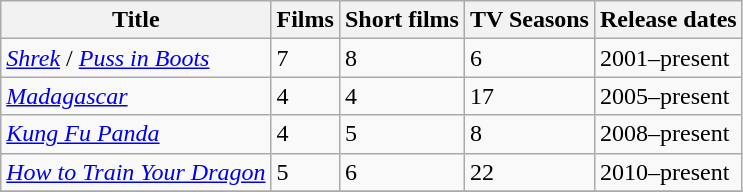<table class=wikitable sortable>
<tr>
<th>Title</th>
<th>Films</th>
<th>Short films</th>
<th>TV Seasons</th>
<th>Release dates</th>
</tr>
<tr>
<td><em><a href='#'>Shrek</a></em> / <em><a href='#'>Puss in Boots</a></em></td>
<td>7</td>
<td>8</td>
<td>6</td>
<td>2001–present</td>
</tr>
<tr>
<td><em><a href='#'>Madagascar</a></em></td>
<td>4</td>
<td>4</td>
<td>17</td>
<td>2005–present</td>
</tr>
<tr>
<td><em><a href='#'>Kung Fu Panda</a></em></td>
<td>4</td>
<td>5</td>
<td>8</td>
<td>2008–present</td>
</tr>
<tr>
<td><em><a href='#'>How to Train Your Dragon</a></em></td>
<td>5</td>
<td>6</td>
<td>22</td>
<td>2010–present</td>
</tr>
<tr>
</tr>
</table>
